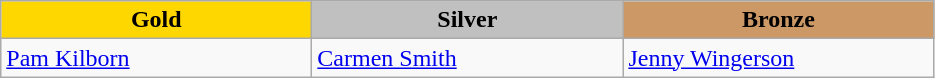<table class="wikitable">
<tr>
<th style="background-color:gold; width:200px;">Gold</th>
<th style="background-color:silver; width:200px;">Silver</th>
<th style="background-color:#cc9966; width:200px;">Bronze</th>
</tr>
<tr>
<td><a href='#'>Pam Kilborn</a><br><em></em></td>
<td><a href='#'>Carmen Smith</a><br><em></em></td>
<td><a href='#'>Jenny Wingerson</a><br><em></em></td>
</tr>
</table>
